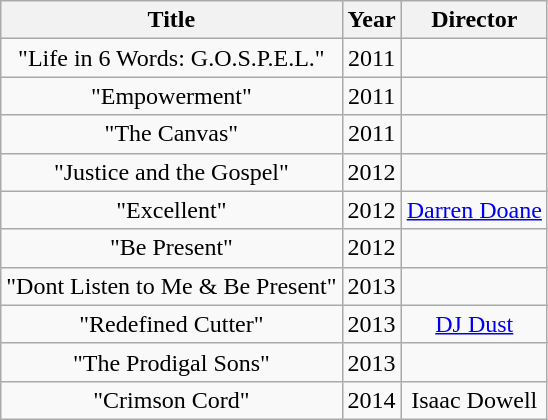<table class="wikitable plainrowheaders" style="text-align:center;">
<tr>
<th>Title</th>
<th>Year</th>
<th>Director</th>
</tr>
<tr>
<td>"Life in 6 Words: G.O.S.P.E.L."</td>
<td>2011</td>
<td></td>
</tr>
<tr>
<td>"Empowerment"</td>
<td>2011</td>
<td></td>
</tr>
<tr>
<td>"The Canvas"</td>
<td>2011</td>
<td></td>
</tr>
<tr>
<td>"Justice and the Gospel"</td>
<td>2012</td>
<td></td>
</tr>
<tr>
<td>"Excellent"</td>
<td>2012</td>
<td><a href='#'>Darren Doane</a></td>
</tr>
<tr>
<td>"Be Present"</td>
<td>2012</td>
<td></td>
</tr>
<tr>
<td>"Dont Listen to Me & Be Present"</td>
<td>2013</td>
<td></td>
</tr>
<tr>
<td>"Redefined Cutter"</td>
<td>2013</td>
<td><a href='#'>DJ Dust</a></td>
</tr>
<tr>
<td>"The Prodigal Sons"</td>
<td>2013</td>
<td></td>
</tr>
<tr>
<td>"Crimson Cord"</td>
<td>2014</td>
<td>Isaac Dowell</td>
</tr>
</table>
